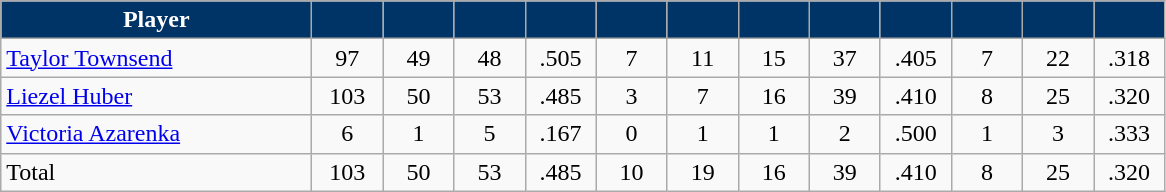<table class="wikitable" style="text-align:center">
<tr>
<th style="background:#003366; color:white" width="200px">Player</th>
<th style="background:#003366; color:white" width="40px"></th>
<th style="background:#003366; color:white" width="40px"></th>
<th style="background:#003366; color:white" width="40px"></th>
<th style="background:#003366; color:white" width="40px"></th>
<th style="background:#003366; color:white" width="40px"></th>
<th style="background:#003366; color:white" width="40px"></th>
<th style="background:#003366; color:white" width="40px"></th>
<th style="background:#003366; color:white" width="40px"></th>
<th style="background:#003366; color:white" width="40px"></th>
<th style="background:#003366; color:white" width="40px"></th>
<th style="background:#003366; color:white" width="40px"></th>
<th style="background:#003366; color:white" width="40px"></th>
</tr>
<tr>
<td style="text-align:left"><a href='#'>Taylor Townsend</a></td>
<td>97</td>
<td>49</td>
<td>48</td>
<td>.505</td>
<td>7</td>
<td>11</td>
<td>15</td>
<td>37</td>
<td>.405</td>
<td>7</td>
<td>22</td>
<td>.318</td>
</tr>
<tr>
<td style="text-align:left"><a href='#'>Liezel Huber</a></td>
<td>103</td>
<td>50</td>
<td>53</td>
<td>.485</td>
<td>3</td>
<td>7</td>
<td>16</td>
<td>39</td>
<td>.410</td>
<td>8</td>
<td>25</td>
<td>.320</td>
</tr>
<tr>
<td style="text-align:left"><a href='#'>Victoria Azarenka</a></td>
<td>6</td>
<td>1</td>
<td>5</td>
<td>.167</td>
<td>0</td>
<td>1</td>
<td>1</td>
<td>2</td>
<td>.500</td>
<td>1</td>
<td>3</td>
<td>.333</td>
</tr>
<tr>
<td style="text-align:left">Total</td>
<td>103</td>
<td>50</td>
<td>53</td>
<td>.485</td>
<td>10</td>
<td>19</td>
<td>16</td>
<td>39</td>
<td>.410</td>
<td>8</td>
<td>25</td>
<td>.320</td>
</tr>
</table>
